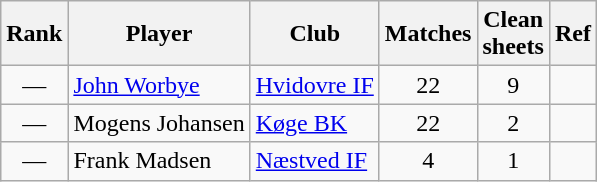<table class="wikitable" style="text-align:center">
<tr>
<th>Rank</th>
<th>Player</th>
<th>Club</th>
<th>Matches</th>
<th>Clean<br>sheets</th>
<th>Ref</th>
</tr>
<tr>
<td>—</td>
<td align="left"> <a href='#'>John Worbye</a></td>
<td align="left"><a href='#'>Hvidovre IF</a></td>
<td>22</td>
<td>9</td>
<td></td>
</tr>
<tr>
<td>—</td>
<td align="left"> Mogens Johansen</td>
<td align="left"><a href='#'>Køge BK</a></td>
<td>22</td>
<td>2</td>
<td></td>
</tr>
<tr>
<td>—</td>
<td align="left"> Frank Madsen</td>
<td align="left"><a href='#'>Næstved IF</a></td>
<td>4</td>
<td>1</td>
<td></td>
</tr>
</table>
